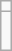<table class="wikitable" align="right">
<tr style="vertical-align:top">
<td></td>
</tr>
<tr>
<td><small><br>





</small></td>
</tr>
</table>
